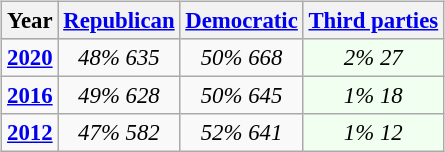<table class="wikitable" style="float:right; font-size:95%;">
<tr bgcolor=lightgrey>
<th>Year</th>
<th><a href='#'>Republican</a></th>
<th><a href='#'>Democratic</a></th>
<th><a href='#'>Third parties</a></th>
</tr>
<tr>
<td><strong><a href='#'>2020</a></strong></td>
<td style="text-align:center;" ><em>48%</em> <em>635</em></td>
<td style="text-align:center;" ><em>50%</em> <em>668</em></td>
<td style="text-align:center; background:honeyDew;"><em>2%</em> <em>27</em></td>
</tr>
<tr>
<td><strong><a href='#'>2016</a></strong></td>
<td style="text-align:center;" ><em>49%</em> <em>628</em></td>
<td style="text-align:center;" ><em>50%</em> <em>645</em></td>
<td style="text-align:center; background:honeyDew;"><em>1%</em> <em>18</em></td>
</tr>
<tr>
<td><strong><a href='#'>2012</a></strong></td>
<td style="text-align:center;" ><em>47%</em> <em>582</em></td>
<td style="text-align:center;" ><em>52%</em> <em>641</em></td>
<td style="text-align:center; background:honeyDew;"><em>1%</em> <em>12</em></td>
</tr>
</table>
